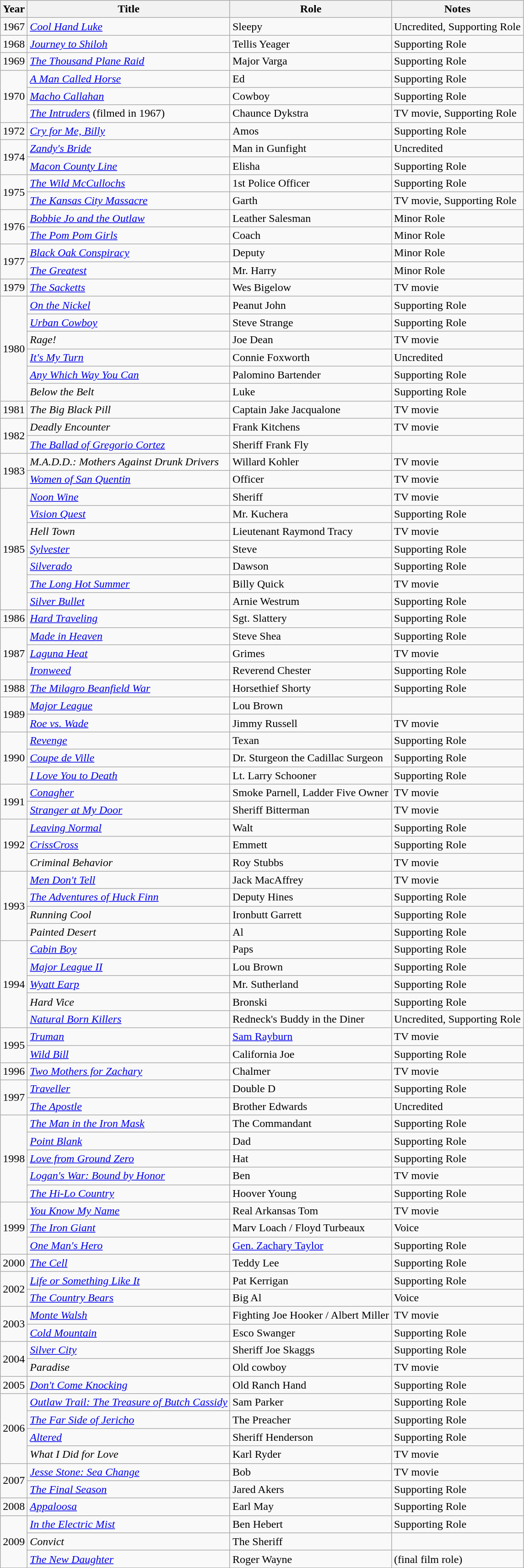<table class="wikitable sortable">
<tr>
<th>Year</th>
<th>Title</th>
<th>Role</th>
<th>Notes</th>
</tr>
<tr>
<td>1967</td>
<td><em><a href='#'>Cool Hand Luke</a></em></td>
<td>Sleepy</td>
<td>Uncredited, Supporting Role</td>
</tr>
<tr>
<td>1968</td>
<td><em><a href='#'>Journey to Shiloh</a></em></td>
<td>Tellis Yeager</td>
<td>Supporting Role</td>
</tr>
<tr>
<td>1969</td>
<td><em><a href='#'>The Thousand Plane Raid</a></em></td>
<td>Major Varga</td>
<td>Supporting Role</td>
</tr>
<tr>
<td rowspan=3>1970</td>
<td><em><a href='#'>A Man Called Horse</a></em></td>
<td>Ed</td>
<td>Supporting Role</td>
</tr>
<tr>
<td><em><a href='#'>Macho Callahan</a></em></td>
<td>Cowboy</td>
<td>Supporting Role</td>
</tr>
<tr>
<td><em><a href='#'>The Intruders</a></em> (filmed in 1967)</td>
<td>Chaunce Dykstra</td>
<td>TV movie, Supporting Role</td>
</tr>
<tr>
<td>1972</td>
<td><em><a href='#'>Cry for Me, Billy</a></em></td>
<td>Amos</td>
<td>Supporting Role</td>
</tr>
<tr>
<td rowspan=2>1974</td>
<td><em><a href='#'>Zandy's Bride</a></em></td>
<td>Man in Gunfight</td>
<td>Uncredited</td>
</tr>
<tr>
<td><em><a href='#'>Macon County Line</a></em></td>
<td>Elisha</td>
<td>Supporting Role</td>
</tr>
<tr>
<td rowspan=2>1975</td>
<td><em><a href='#'>The Wild McCullochs</a></em></td>
<td>1st Police Officer</td>
<td>Supporting Role</td>
</tr>
<tr>
<td><em><a href='#'>The Kansas City Massacre</a></em></td>
<td>Garth</td>
<td>TV movie, Supporting Role</td>
</tr>
<tr>
<td rowspan=2>1976</td>
<td><em><a href='#'>Bobbie Jo and the Outlaw</a></em></td>
<td>Leather Salesman</td>
<td>Minor Role</td>
</tr>
<tr>
<td><em><a href='#'>The Pom Pom Girls</a></em></td>
<td>Coach</td>
<td>Minor Role</td>
</tr>
<tr>
<td rowspan=2>1977</td>
<td><em><a href='#'>Black Oak Conspiracy</a></em></td>
<td>Deputy</td>
<td>Minor Role</td>
</tr>
<tr>
<td><em><a href='#'>The Greatest</a></em></td>
<td>Mr. Harry</td>
<td>Minor Role</td>
</tr>
<tr>
<td>1979</td>
<td><em><a href='#'>The Sacketts</a></em></td>
<td>Wes Bigelow</td>
<td>TV movie</td>
</tr>
<tr>
<td rowspan=6>1980</td>
<td><em><a href='#'>On the Nickel</a></em></td>
<td>Peanut John</td>
<td>Supporting Role</td>
</tr>
<tr>
<td><em><a href='#'>Urban Cowboy</a></em></td>
<td>Steve Strange</td>
<td>Supporting Role</td>
</tr>
<tr>
<td><em>Rage!</em></td>
<td>Joe Dean</td>
<td>TV movie</td>
</tr>
<tr>
<td><em><a href='#'>It's My Turn</a></em></td>
<td>Connie Foxworth</td>
<td>Uncredited</td>
</tr>
<tr>
<td><em><a href='#'>Any Which Way You Can</a></em></td>
<td>Palomino Bartender</td>
<td>Supporting Role</td>
</tr>
<tr>
<td><em>Below the Belt</em></td>
<td>Luke</td>
<td>Supporting Role</td>
</tr>
<tr>
<td>1981</td>
<td><em>The Big Black Pill</em></td>
<td>Captain Jake Jacqualone</td>
<td>TV movie</td>
</tr>
<tr>
<td rowspan=2>1982</td>
<td><em>Deadly Encounter</em></td>
<td>Frank Kitchens</td>
<td>TV movie</td>
</tr>
<tr>
<td><em><a href='#'>The Ballad of Gregorio Cortez</a></em></td>
<td>Sheriff Frank Fly</td>
<td></td>
</tr>
<tr>
<td rowspan=2>1983</td>
<td><em>M.A.D.D.: Mothers Against Drunk Drivers</em></td>
<td>Willard Kohler</td>
<td>TV movie</td>
</tr>
<tr>
<td><em><a href='#'>Women of San Quentin</a></em></td>
<td>Officer</td>
<td>TV movie</td>
</tr>
<tr>
<td rowspan=7>1985</td>
<td><em><a href='#'>Noon Wine</a></em></td>
<td>Sheriff</td>
<td>TV movie</td>
</tr>
<tr>
<td><em><a href='#'>Vision Quest</a></em></td>
<td>Mr. Kuchera</td>
<td>Supporting Role</td>
</tr>
<tr>
<td><em>Hell Town</em></td>
<td>Lieutenant Raymond Tracy</td>
<td>TV movie</td>
</tr>
<tr>
<td><em><a href='#'>Sylvester</a></em></td>
<td>Steve</td>
<td>Supporting Role</td>
</tr>
<tr>
<td><em><a href='#'>Silverado</a></em></td>
<td>Dawson</td>
<td>Supporting Role</td>
</tr>
<tr>
<td><em><a href='#'>The Long Hot Summer</a></em></td>
<td>Billy Quick</td>
<td>TV movie</td>
</tr>
<tr>
<td><em><a href='#'>Silver Bullet</a></em></td>
<td>Arnie Westrum</td>
<td>Supporting Role</td>
</tr>
<tr>
<td>1986</td>
<td><em><a href='#'>Hard Traveling</a></em></td>
<td>Sgt. Slattery</td>
<td>Supporting Role</td>
</tr>
<tr>
<td rowspan=3>1987</td>
<td><em><a href='#'>Made in Heaven</a></em></td>
<td>Steve Shea</td>
<td>Supporting Role</td>
</tr>
<tr>
<td><em><a href='#'>Laguna Heat</a></em></td>
<td>Grimes</td>
<td>TV movie</td>
</tr>
<tr>
<td><em><a href='#'>Ironweed</a></em></td>
<td>Reverend Chester</td>
<td>Supporting Role</td>
</tr>
<tr>
<td>1988</td>
<td><em><a href='#'>The Milagro Beanfield War</a></em></td>
<td>Horsethief Shorty</td>
<td>Supporting Role</td>
</tr>
<tr>
<td rowspan=2>1989</td>
<td><em><a href='#'>Major League</a></em></td>
<td>Lou Brown</td>
<td></td>
</tr>
<tr>
<td><em><a href='#'>Roe vs. Wade</a></em></td>
<td>Jimmy Russell</td>
<td>TV movie</td>
</tr>
<tr>
<td rowspan=3>1990</td>
<td><em><a href='#'>Revenge</a></em></td>
<td>Texan</td>
<td>Supporting Role</td>
</tr>
<tr>
<td><em><a href='#'>Coupe de Ville</a></em></td>
<td>Dr. Sturgeon the Cadillac Surgeon</td>
<td>Supporting Role</td>
</tr>
<tr>
<td><em><a href='#'>I Love You to Death</a></em></td>
<td>Lt. Larry Schooner</td>
<td>Supporting Role</td>
</tr>
<tr>
<td rowspan=2>1991</td>
<td><em><a href='#'>Conagher</a></em></td>
<td>Smoke Parnell, Ladder Five Owner</td>
<td>TV movie</td>
</tr>
<tr>
<td><em><a href='#'>Stranger at My Door</a></em></td>
<td>Sheriff Bitterman</td>
<td>TV movie</td>
</tr>
<tr>
<td rowspan=3>1992</td>
<td><em><a href='#'>Leaving Normal</a></em></td>
<td>Walt</td>
<td>Supporting Role</td>
</tr>
<tr>
<td><em><a href='#'>CrissCross</a></em></td>
<td>Emmett</td>
<td>Supporting Role</td>
</tr>
<tr>
<td><em>Criminal Behavior</em></td>
<td>Roy Stubbs</td>
<td>TV movie</td>
</tr>
<tr>
<td rowspan=4>1993</td>
<td><em><a href='#'>Men Don't Tell</a></em></td>
<td>Jack MacAffrey</td>
<td>TV movie</td>
</tr>
<tr>
<td><em><a href='#'>The Adventures of Huck Finn</a></em></td>
<td>Deputy Hines</td>
<td>Supporting Role</td>
</tr>
<tr>
<td><em>Running Cool</em></td>
<td>Ironbutt Garrett</td>
<td>Supporting Role</td>
</tr>
<tr>
<td><em>Painted Desert</em></td>
<td>Al</td>
<td>Supporting Role</td>
</tr>
<tr>
<td rowspan=5>1994</td>
<td><em><a href='#'>Cabin Boy</a></em></td>
<td>Paps</td>
<td>Supporting Role</td>
</tr>
<tr>
<td><em><a href='#'>Major League II</a></em></td>
<td>Lou Brown</td>
<td>Supporting Role</td>
</tr>
<tr>
<td><em><a href='#'>Wyatt Earp</a></em></td>
<td>Mr. Sutherland</td>
<td>Supporting Role</td>
</tr>
<tr>
<td><em>Hard Vice</em></td>
<td>Bronski</td>
<td>Supporting Role</td>
</tr>
<tr>
<td><em><a href='#'>Natural Born Killers</a></em></td>
<td>Redneck's Buddy in the Diner</td>
<td>Uncredited, Supporting Role</td>
</tr>
<tr>
<td rowspan=2>1995</td>
<td><em><a href='#'>Truman</a></em></td>
<td><a href='#'>Sam Rayburn</a></td>
<td>TV movie</td>
</tr>
<tr>
<td><em><a href='#'>Wild Bill</a></em></td>
<td>California Joe</td>
<td>Supporting Role</td>
</tr>
<tr>
<td>1996</td>
<td><em><a href='#'>Two Mothers for Zachary</a></em></td>
<td>Chalmer</td>
<td>TV movie</td>
</tr>
<tr>
<td rowspan=2>1997</td>
<td><em><a href='#'>Traveller</a></em></td>
<td>Double D</td>
<td>Supporting Role</td>
</tr>
<tr>
<td><em><a href='#'>The Apostle</a></em></td>
<td>Brother Edwards</td>
<td>Uncredited</td>
</tr>
<tr>
<td rowspan=5>1998</td>
<td><em><a href='#'>The Man in the Iron Mask</a></em></td>
<td>The Commandant</td>
<td>Supporting Role</td>
</tr>
<tr>
<td><em><a href='#'>Point Blank</a></em></td>
<td>Dad</td>
<td>Supporting Role</td>
</tr>
<tr>
<td><em><a href='#'>Love from Ground Zero</a></em></td>
<td>Hat</td>
<td>Supporting Role</td>
</tr>
<tr>
<td><em><a href='#'>Logan's War: Bound by Honor</a></em></td>
<td>Ben</td>
<td>TV movie</td>
</tr>
<tr>
<td><em><a href='#'>The Hi-Lo Country</a></em></td>
<td>Hoover Young</td>
<td>Supporting Role</td>
</tr>
<tr>
<td rowspan=3>1999</td>
<td><em><a href='#'>You Know My Name</a></em></td>
<td>Real Arkansas Tom</td>
<td>TV movie</td>
</tr>
<tr>
<td><em><a href='#'>The Iron Giant</a></em></td>
<td>Marv Loach / Floyd Turbeaux</td>
<td>Voice</td>
</tr>
<tr>
<td><em><a href='#'>One Man's Hero</a></em></td>
<td><a href='#'>Gen. Zachary Taylor</a></td>
<td>Supporting Role</td>
</tr>
<tr>
<td>2000</td>
<td><em><a href='#'>The Cell</a></em></td>
<td>Teddy Lee</td>
<td>Supporting Role</td>
</tr>
<tr>
<td rowspan=2>2002</td>
<td><em><a href='#'>Life or Something Like It</a></em></td>
<td>Pat Kerrigan</td>
<td>Supporting Role</td>
</tr>
<tr>
<td><em><a href='#'>The Country Bears</a></em></td>
<td>Big Al</td>
<td>Voice</td>
</tr>
<tr>
<td rowspan=2>2003</td>
<td><em><a href='#'>Monte Walsh</a></em></td>
<td>Fighting Joe Hooker / Albert Miller</td>
<td>TV movie</td>
</tr>
<tr>
<td><em><a href='#'>Cold Mountain</a></em></td>
<td>Esco Swanger</td>
<td>Supporting Role</td>
</tr>
<tr>
<td rowspan=2>2004</td>
<td><em><a href='#'>Silver City</a></em></td>
<td>Sheriff Joe Skaggs</td>
<td>Supporting Role</td>
</tr>
<tr>
<td><em>Paradise</em></td>
<td>Old cowboy</td>
<td>TV movie</td>
</tr>
<tr>
<td>2005</td>
<td><em><a href='#'>Don't Come Knocking</a></em></td>
<td>Old Ranch Hand</td>
<td>Supporting Role</td>
</tr>
<tr>
<td rowspan=4>2006</td>
<td><em><a href='#'>Outlaw Trail: The Treasure of Butch Cassidy</a></em></td>
<td>Sam Parker</td>
<td>Supporting Role</td>
</tr>
<tr>
<td><em><a href='#'>The Far Side of Jericho</a></em></td>
<td>The Preacher</td>
<td>Supporting Role</td>
</tr>
<tr>
<td><em><a href='#'>Altered</a></em></td>
<td>Sheriff Henderson</td>
<td>Supporting Role</td>
</tr>
<tr>
<td><em>What I Did for Love</em></td>
<td>Karl Ryder</td>
<td>TV movie</td>
</tr>
<tr>
<td rowspan=2>2007</td>
<td><em><a href='#'>Jesse Stone: Sea Change</a></em></td>
<td>Bob</td>
<td>TV movie</td>
</tr>
<tr>
<td><em><a href='#'>The Final Season</a></em></td>
<td>Jared Akers</td>
<td>Supporting Role</td>
</tr>
<tr>
<td>2008</td>
<td><em><a href='#'>Appaloosa</a></em></td>
<td>Earl May</td>
<td>Supporting Role</td>
</tr>
<tr>
<td rowspan=3>2009</td>
<td><em><a href='#'>In the Electric Mist</a></em></td>
<td>Ben Hebert</td>
<td>Supporting Role</td>
</tr>
<tr>
<td><em>Convict</em></td>
<td>The Sheriff</td>
<td></td>
</tr>
<tr>
<td><em><a href='#'>The New Daughter</a></em></td>
<td>Roger Wayne</td>
<td>(final film role)</td>
</tr>
</table>
